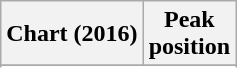<table class="wikitable sortable plainrowheaders" style="text-align:center">
<tr>
<th scope="col">Chart (2016)</th>
<th scope="col">Peak<br>position</th>
</tr>
<tr>
</tr>
<tr>
</tr>
<tr>
</tr>
</table>
